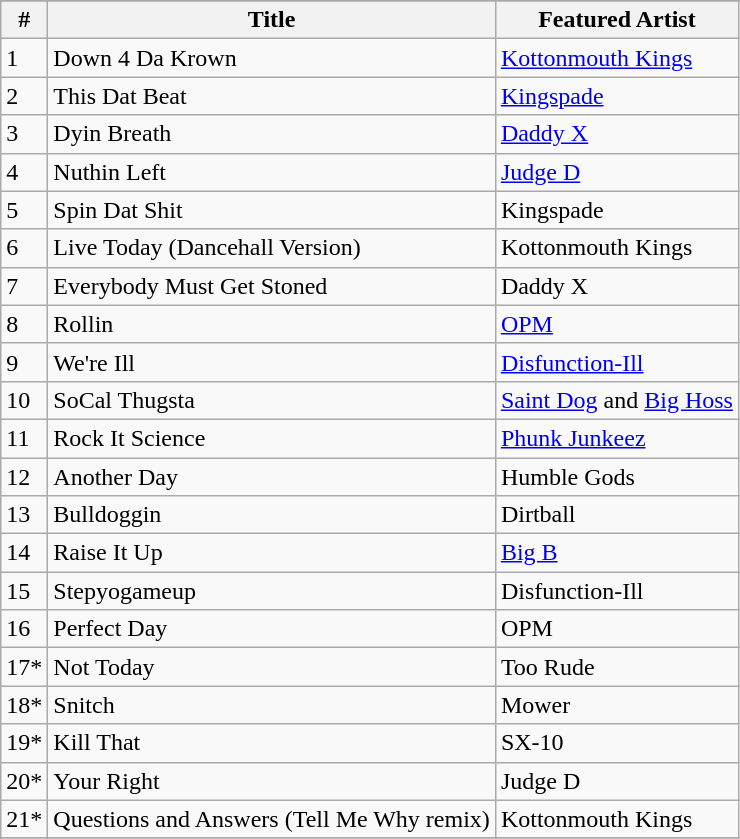<table class="wikitable">
<tr>
</tr>
<tr>
<th align="center">#</th>
<th align="center">Title</th>
<th align="center">Featured Artist</th>
</tr>
<tr>
<td>1</td>
<td>Down 4 Da Krown</td>
<td><a href='#'>Kottonmouth Kings</a></td>
</tr>
<tr>
<td>2</td>
<td>This Dat Beat</td>
<td><a href='#'>Kingspade</a></td>
</tr>
<tr>
<td>3</td>
<td>Dyin Breath</td>
<td><a href='#'>Daddy X</a></td>
</tr>
<tr>
<td>4</td>
<td>Nuthin Left</td>
<td><a href='#'>Judge D</a></td>
</tr>
<tr>
<td>5</td>
<td>Spin Dat Shit</td>
<td>Kingspade</td>
</tr>
<tr>
<td>6</td>
<td>Live Today (Dancehall Version)</td>
<td>Kottonmouth Kings</td>
</tr>
<tr>
<td>7</td>
<td>Everybody Must Get Stoned</td>
<td>Daddy X</td>
</tr>
<tr>
<td>8</td>
<td>Rollin</td>
<td><a href='#'>OPM</a></td>
</tr>
<tr>
<td>9</td>
<td>We're Ill</td>
<td><a href='#'>Disfunction-Ill</a></td>
</tr>
<tr>
<td>10</td>
<td>SoCal Thugsta</td>
<td><a href='#'>Saint Dog</a> and <a href='#'>Big Hoss</a></td>
</tr>
<tr>
<td>11</td>
<td>Rock It Science</td>
<td><a href='#'>Phunk Junkeez</a></td>
</tr>
<tr>
<td>12</td>
<td>Another Day</td>
<td>Humble Gods</td>
</tr>
<tr>
<td>13</td>
<td>Bulldoggin</td>
<td>Dirtball</td>
</tr>
<tr>
<td>14</td>
<td>Raise It Up</td>
<td><a href='#'>Big B</a></td>
</tr>
<tr>
<td>15</td>
<td>Stepyogameup</td>
<td>Disfunction-Ill</td>
</tr>
<tr>
<td>16</td>
<td>Perfect Day</td>
<td>OPM</td>
</tr>
<tr>
<td>17*</td>
<td>Not Today</td>
<td>Too Rude</td>
</tr>
<tr>
<td>18*</td>
<td>Snitch</td>
<td>Mower</td>
</tr>
<tr>
<td>19*</td>
<td>Kill That</td>
<td>SX-10</td>
</tr>
<tr>
<td>20*</td>
<td>Your Right</td>
<td>Judge D</td>
</tr>
<tr>
<td>21*</td>
<td>Questions and Answers (Tell Me Why remix)</td>
<td>Kottonmouth Kings</td>
</tr>
<tr>
</tr>
</table>
